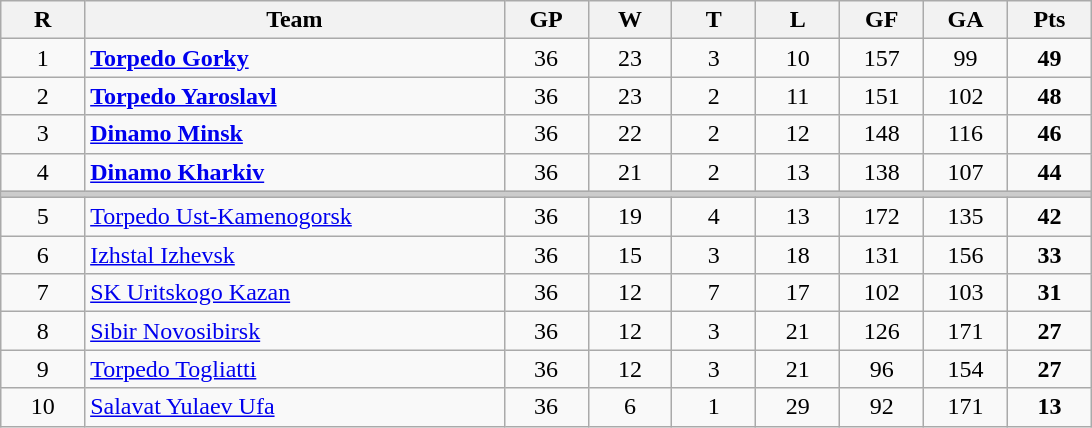<table class="wikitable sortable" style="text-align:center;">
<tr>
<th bgcolor="#DDDDFF" width="5%">R</th>
<th bgcolor="#DDDDFF" width="25%">Team</th>
<th bgcolor="#DDDDFF" width="5%">GP</th>
<th bgcolor="#DDDDFF" width="5%">W</th>
<th bgcolor="#DDDDFF" width="5%">T</th>
<th bgcolor="#DDDDFF" width="5%">L</th>
<th bgcolor="#DDDDFF" width="5%">GF</th>
<th bgcolor="#DDDDFF" width="5%">GA</th>
<th bgcolor="#DDDDFF" width="5%">Pts</th>
</tr>
<tr>
<td>1</td>
<td align="left"> <strong><a href='#'>Torpedo Gorky</a></strong></td>
<td>36</td>
<td>23</td>
<td>3</td>
<td>10</td>
<td>157</td>
<td>99</td>
<td><strong>49</strong></td>
</tr>
<tr>
<td>2</td>
<td align="left"> <strong><a href='#'>Torpedo Yaroslavl</a> </strong></td>
<td>36</td>
<td>23</td>
<td>2</td>
<td>11</td>
<td>151</td>
<td>102</td>
<td><strong>48</strong></td>
</tr>
<tr>
<td>3</td>
<td align="left"> <strong><a href='#'>Dinamo Minsk</a></strong></td>
<td>36</td>
<td>22</td>
<td>2</td>
<td>12</td>
<td>148</td>
<td>116</td>
<td><strong>46</strong></td>
</tr>
<tr>
<td>4</td>
<td align="left"> <strong><a href='#'>Dinamo Kharkiv</a> </strong></td>
<td>36</td>
<td>21</td>
<td>2</td>
<td>13</td>
<td>138</td>
<td>107</td>
<td><strong>44</strong></td>
</tr>
<tr class="unsortable" style="color:#cccccc;background-color:#cccccc;height:3px">
<td colspan="13" style="height:3px;font-size:1px"></td>
</tr>
<tr>
<td>5</td>
<td align="left"> <a href='#'>Torpedo Ust-Kamenogorsk</a></td>
<td>36</td>
<td>19</td>
<td>4</td>
<td>13</td>
<td>172</td>
<td>135</td>
<td><strong>42</strong></td>
</tr>
<tr>
<td>6</td>
<td align="left"> <a href='#'>Izhstal Izhevsk</a></td>
<td>36</td>
<td>15</td>
<td>3</td>
<td>18</td>
<td>131</td>
<td>156</td>
<td><strong>33</strong></td>
</tr>
<tr>
<td>7</td>
<td align="left"> <a href='#'>SK Uritskogo Kazan</a></td>
<td>36</td>
<td>12</td>
<td>7</td>
<td>17</td>
<td>102</td>
<td>103</td>
<td><strong>31</strong></td>
</tr>
<tr>
<td>8</td>
<td align="left"> <a href='#'>Sibir Novosibirsk</a></td>
<td>36</td>
<td>12</td>
<td>3</td>
<td>21</td>
<td>126</td>
<td>171</td>
<td><strong>27</strong></td>
</tr>
<tr>
<td>9</td>
<td align="left"> <a href='#'>Torpedo Togliatti</a></td>
<td>36</td>
<td>12</td>
<td>3</td>
<td>21</td>
<td>96</td>
<td>154</td>
<td><strong>27</strong></td>
</tr>
<tr>
<td>10</td>
<td align="left"> <a href='#'>Salavat Yulaev Ufa</a></td>
<td>36</td>
<td>6</td>
<td>1</td>
<td>29</td>
<td>92</td>
<td>171</td>
<td><strong>13</strong></td>
</tr>
</table>
